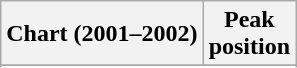<table class="wikitable sortable plainrowheaders" style="text-align:center">
<tr>
<th scope="col">Chart (2001–2002)</th>
<th scope="col">Peak<br>position</th>
</tr>
<tr>
</tr>
<tr>
</tr>
<tr>
</tr>
<tr>
</tr>
</table>
